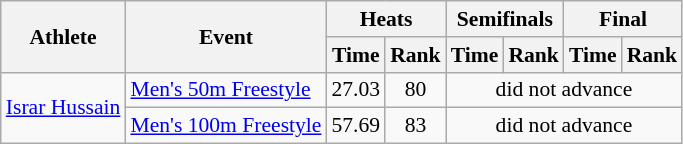<table class=wikitable style="font-size:90%">
<tr>
<th rowspan="2">Athlete</th>
<th rowspan="2">Event</th>
<th colspan="2">Heats</th>
<th colspan="2">Semifinals</th>
<th colspan="2">Final</th>
</tr>
<tr>
<th>Time</th>
<th>Rank</th>
<th>Time</th>
<th>Rank</th>
<th>Time</th>
<th>Rank</th>
</tr>
<tr>
<td rowspan="2"><a href='#'>Israr Hussain</a></td>
<td><a href='#'>Men's 50m Freestyle</a></td>
<td align=center>27.03</td>
<td align=center>80</td>
<td align=center colspan=4>did not advance</td>
</tr>
<tr>
<td><a href='#'>Men's 100m Freestyle</a></td>
<td align=center>57.69</td>
<td align=center>83</td>
<td align=center colspan=4>did not advance</td>
</tr>
</table>
